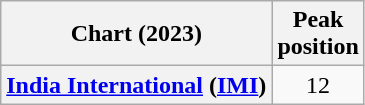<table class="wikitable sortable plainrowheaders" style="text-align:center">
<tr>
<th scope="col">Chart (2023)</th>
<th scope="col">Peak<br>position</th>
</tr>
<tr>
<th scope="row"><a href='#'>India International</a> (<a href='#'>IMI</a>)</th>
<td>12</td>
</tr>
</table>
